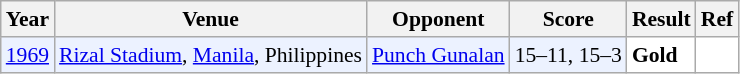<table class="sortable wikitable" style="font-size: 90%;">
<tr>
<th>Year</th>
<th>Venue</th>
<th>Opponent</th>
<th>Score</th>
<th>Result</th>
<th>Ref</th>
</tr>
<tr style="background:#ECF2FF">
<td align="center"><a href='#'>1969</a></td>
<td align="left"><a href='#'>Rizal Stadium</a>, <a href='#'>Manila</a>, Philippines</td>
<td align="left"> <a href='#'>Punch Gunalan</a></td>
<td align="left">15–11, 15–3</td>
<td style="text-align:left; background:white"> <strong>Gold</strong></td>
<td style="text-align:center; background:white"></td>
</tr>
</table>
